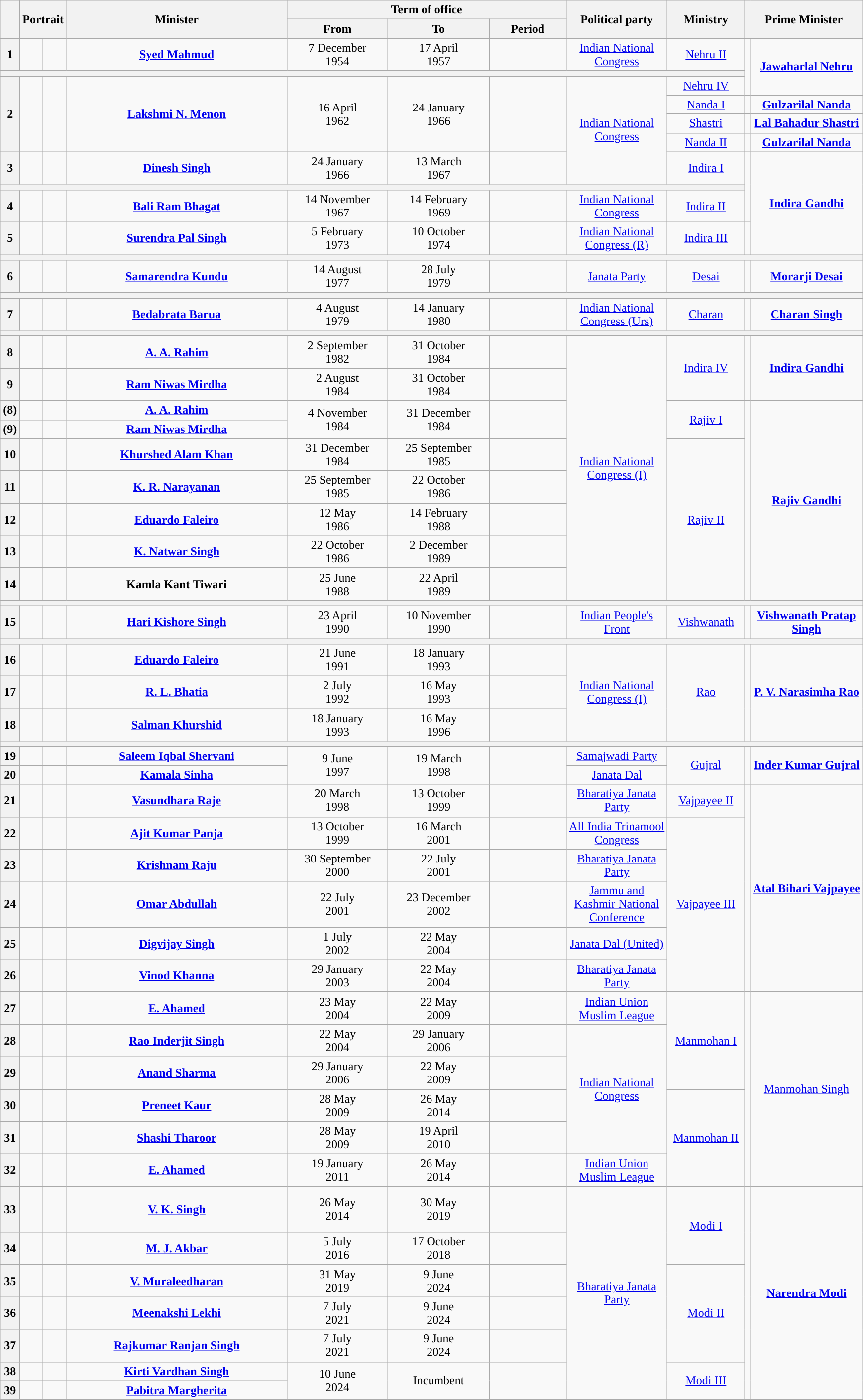<table class="wikitable" style="text-align:center">
<tr>
<th rowspan="2"></th>
<th rowspan="2" colspan="2">Portrait</th>
<th rowspan="2" style="width:18em">Minister<br></th>
<th colspan="3">Term of office</th>
<th rowspan="2" style="width:8em">Political party</th>
<th rowspan="2" style="width:6em">Ministry</th>
<th rowspan="2" colspan="2">Prime Minister</th>
</tr>
<tr>
<th style="width:8em">From</th>
<th style="width:8em">To</th>
<th style="width:6em">Period</th>
</tr>
<tr>
<th>1</th>
<td></td>
<td></td>
<td><strong><a href='#'>Syed Mahmud</a></strong><br></td>
<td>7 December<br>1954</td>
<td>17 April<br>1957</td>
<td><strong></strong></td>
<td><a href='#'>Indian National Congress</a></td>
<td><a href='#'>Nehru II</a></td>
<td rowspan="3"></td>
<td rowspan="3" style="width:9em"><strong><a href='#'>Jawaharlal Nehru</a></strong></td>
</tr>
<tr>
<th colspan="9"></th>
</tr>
<tr>
<th rowspan="4">2</th>
<td rowspan="4"></td>
<td rowspan="4"></td>
<td rowspan="4"><strong><a href='#'>Lakshmi N. Menon</a></strong><br></td>
<td rowspan="4">16 April<br>1962</td>
<td rowspan="4">24 January<br>1966</td>
<td rowspan="4"><strong></strong></td>
<td rowspan="5"><a href='#'>Indian National Congress</a></td>
<td><a href='#'>Nehru IV</a></td>
</tr>
<tr>
<td><a href='#'>Nanda I</a></td>
<td></td>
<td><strong><a href='#'>Gulzarilal Nanda</a></strong></td>
</tr>
<tr>
<td><a href='#'>Shastri</a></td>
<td></td>
<td><strong><a href='#'>Lal Bahadur Shastri</a></strong></td>
</tr>
<tr>
<td><a href='#'>Nanda II</a></td>
<td></td>
<td><strong><a href='#'>Gulzarilal Nanda</a></strong></td>
</tr>
<tr>
<th>3</th>
<td></td>
<td></td>
<td><strong><a href='#'>Dinesh Singh</a></strong><br></td>
<td>24 January<br>1966</td>
<td>13 March<br>1967</td>
<td><strong></strong></td>
<td><a href='#'>Indira I</a></td>
<td rowspan="3"></td>
<td rowspan="4"><strong><a href='#'>Indira Gandhi</a></strong></td>
</tr>
<tr>
<th colspan="9"></th>
</tr>
<tr>
<th>4</th>
<td></td>
<td></td>
<td><strong><a href='#'>Bali Ram Bhagat</a></strong><br></td>
<td>14 November<br>1967</td>
<td>14 February<br>1969</td>
<td><strong></strong></td>
<td><a href='#'>Indian National Congress</a></td>
<td><a href='#'>Indira II</a></td>
</tr>
<tr>
<th>5</th>
<td></td>
<td></td>
<td><strong><a href='#'>Surendra Pal Singh</a></strong><br></td>
<td>5 February<br>1973</td>
<td>10 October<br>1974</td>
<td><strong></strong></td>
<td><a href='#'>Indian National Congress (R)</a></td>
<td><a href='#'>Indira III</a></td>
<td></td>
</tr>
<tr>
<th colspan="11"></th>
</tr>
<tr>
<th>6</th>
<td></td>
<td></td>
<td><strong><a href='#'>Samarendra Kundu</a></strong><br></td>
<td>14 August<br>1977</td>
<td>28 July<br>1979</td>
<td><strong></strong></td>
<td><a href='#'>Janata Party</a></td>
<td><a href='#'>Desai</a></td>
<td></td>
<td><strong><a href='#'>Morarji Desai</a></strong></td>
</tr>
<tr>
<th colspan="11"></th>
</tr>
<tr>
<th>7</th>
<td></td>
<td></td>
<td><strong><a href='#'>Bedabrata Barua</a></strong><br></td>
<td>4 August<br>1979</td>
<td>14 January<br>1980</td>
<td><strong></strong></td>
<td><a href='#'>Indian National Congress (Urs)</a></td>
<td><a href='#'>Charan</a></td>
<td></td>
<td><strong><a href='#'>Charan Singh</a></strong></td>
</tr>
<tr>
<th colspan="11"></th>
</tr>
<tr>
<th>8</th>
<td></td>
<td></td>
<td><strong><a href='#'>A. A. Rahim</a></strong><br></td>
<td>2 September<br>1982</td>
<td>31 October<br>1984</td>
<td><strong></strong></td>
<td rowspan="9"><a href='#'>Indian National Congress (I)</a></td>
<td rowspan="2"><a href='#'>Indira IV</a></td>
<td rowspan="2"></td>
<td rowspan="2"><strong><a href='#'>Indira Gandhi</a></strong></td>
</tr>
<tr>
<th>9</th>
<td></td>
<td></td>
<td><strong><a href='#'>Ram Niwas Mirdha</a></strong><br></td>
<td>2 August<br>1984</td>
<td>31 October<br>1984</td>
<td><strong></strong></td>
</tr>
<tr>
<th>(8)</th>
<td></td>
<td></td>
<td><strong><a href='#'>A. A. Rahim</a></strong><br></td>
<td rowspan="2">4 November<br>1984</td>
<td rowspan="2">31 December<br>1984</td>
<td rowspan="2"><strong></strong></td>
<td rowspan="2"><a href='#'>Rajiv I</a></td>
<td rowspan="7"></td>
<td rowspan="7"><strong><a href='#'>Rajiv Gandhi</a></strong></td>
</tr>
<tr>
<th>(9)</th>
<td></td>
<td></td>
<td><strong><a href='#'>Ram Niwas Mirdha</a></strong><br></td>
</tr>
<tr>
<th>10</th>
<td></td>
<td></td>
<td><strong><a href='#'>Khurshed Alam Khan</a></strong><br></td>
<td>31 December<br>1984</td>
<td>25 September<br>1985</td>
<td><strong></strong></td>
<td rowspan="5"><a href='#'>Rajiv II</a></td>
</tr>
<tr>
<th>11</th>
<td></td>
<td></td>
<td><strong><a href='#'>K. R. Narayanan</a></strong><br></td>
<td>25 September<br>1985</td>
<td>22 October<br>1986</td>
<td><strong></strong></td>
</tr>
<tr>
<th>12</th>
<td></td>
<td></td>
<td><strong><a href='#'>Eduardo Faleiro</a></strong><br></td>
<td>12 May<br>1986</td>
<td>14 February<br>1988</td>
<td><strong></strong></td>
</tr>
<tr>
<th>13</th>
<td></td>
<td></td>
<td><strong><a href='#'>K. Natwar Singh</a></strong><br></td>
<td>22 October<br>1986</td>
<td>2 December<br>1989</td>
<td><strong></strong></td>
</tr>
<tr>
<th>14</th>
<td></td>
<td></td>
<td><strong>Kamla Kant Tiwari</strong><br></td>
<td>25 June<br>1988</td>
<td>22 April<br>1989</td>
<td><strong></strong></td>
</tr>
<tr>
<th colspan="11"></th>
</tr>
<tr>
<th>15</th>
<td></td>
<td></td>
<td><strong><a href='#'>Hari Kishore Singh</a></strong><br></td>
<td>23 April<br>1990</td>
<td>10 November<br>1990</td>
<td><strong></strong></td>
<td><a href='#'>Indian People's Front</a></td>
<td><a href='#'>Vishwanath</a></td>
<td></td>
<td><strong><a href='#'>Vishwanath Pratap Singh</a></strong></td>
</tr>
<tr>
<th colspan="11"></th>
</tr>
<tr>
<th>16</th>
<td></td>
<td></td>
<td><strong><a href='#'>Eduardo Faleiro</a></strong><br></td>
<td>21 June<br>1991</td>
<td>18 January<br>1993</td>
<td><strong></strong></td>
<td rowspan="3"><a href='#'>Indian National Congress (I)</a></td>
<td rowspan="3"><a href='#'>Rao</a></td>
<td rowspan="3"></td>
<td rowspan="3"><strong><a href='#'>P. V. Narasimha Rao</a></strong></td>
</tr>
<tr>
<th>17</th>
<td></td>
<td></td>
<td><strong><a href='#'>R. L. Bhatia</a></strong><br></td>
<td>2 July<br>1992</td>
<td>16 May<br>1993</td>
<td><strong></strong></td>
</tr>
<tr>
<th>18</th>
<td></td>
<td></td>
<td><strong><a href='#'>Salman Khurshid</a></strong><br></td>
<td>18 January<br>1993</td>
<td>16 May<br>1996</td>
<td><strong></strong></td>
</tr>
<tr>
<th colspan="11"></th>
</tr>
<tr>
<th>19</th>
<td></td>
<td></td>
<td><strong><a href='#'>Saleem Iqbal Shervani</a></strong><br></td>
<td rowspan="2">9 June<br>1997</td>
<td rowspan="2">19 March<br>1998</td>
<td rowspan="2"><strong></strong></td>
<td><a href='#'>Samajwadi Party</a></td>
<td rowspan="2"><a href='#'>Gujral</a></td>
<td rowspan="2"></td>
<td rowspan="2"><strong><a href='#'>Inder Kumar Gujral</a></strong></td>
</tr>
<tr>
<th>20</th>
<td></td>
<td></td>
<td><strong><a href='#'>Kamala Sinha</a></strong><br></td>
<td><a href='#'>Janata Dal</a></td>
</tr>
<tr>
<th>21</th>
<td></td>
<td></td>
<td><strong><a href='#'>Vasundhara Raje</a></strong><br></td>
<td>20 March<br>1998</td>
<td>13 October<br>1999</td>
<td><strong></strong></td>
<td><a href='#'>Bharatiya Janata Party</a></td>
<td><a href='#'>Vajpayee II</a></td>
<td rowspan="6"></td>
<td rowspan="6"><strong><a href='#'>Atal Bihari Vajpayee</a></strong></td>
</tr>
<tr>
<th>22</th>
<td></td>
<td></td>
<td><strong><a href='#'>Ajit Kumar Panja</a></strong><br></td>
<td>13 October<br>1999</td>
<td>16 March<br>2001</td>
<td><strong></strong></td>
<td><a href='#'>All India Trinamool Congress</a></td>
<td rowspan="5"><a href='#'>Vajpayee III</a></td>
</tr>
<tr>
<th>23</th>
<td></td>
<td></td>
<td><strong><a href='#'>Krishnam Raju</a></strong><br></td>
<td>30 September<br>2000</td>
<td>22 July<br>2001</td>
<td><strong></strong></td>
<td><a href='#'>Bharatiya Janata Party</a></td>
</tr>
<tr>
<th>24</th>
<td></td>
<td></td>
<td><strong><a href='#'>Omar Abdullah</a></strong><br></td>
<td>22 July<br>2001</td>
<td>23 December<br>2002</td>
<td><strong></strong></td>
<td><a href='#'>Jammu and Kashmir National Conference</a></td>
</tr>
<tr>
<th>25</th>
<td></td>
<td></td>
<td><strong><a href='#'>Digvijay Singh</a></strong><br></td>
<td>1 July<br>2002</td>
<td>22 May<br>2004</td>
<td><strong></strong></td>
<td><a href='#'>Janata Dal (United)</a></td>
</tr>
<tr>
<th>26</th>
<td></td>
<td></td>
<td><strong><a href='#'>Vinod Khanna</a></strong><br></td>
<td>29 January<br>2003</td>
<td>22 May<br>2004</td>
<td><strong></strong></td>
<td><a href='#'>Bharatiya Janata Party</a></td>
</tr>
<tr>
<th>27</th>
<td></td>
<td></td>
<td><strong><a href='#'>E. Ahamed</a></strong><br></td>
<td>23 May<br>2004</td>
<td>22 May<br>2009</td>
<td><strong></strong></td>
<td><a href='#'>Indian Union Muslim League</a></td>
<td rowspan="3"><a href='#'>Manmohan I</a></td>
<td rowspan="6"></td>
<td rowspan="6"><a href='#'>Manmohan Singh</a></td>
</tr>
<tr>
<th>28</th>
<td></td>
<td></td>
<td><strong><a href='#'>Rao Inderjit Singh</a></strong><br></td>
<td>22 May<br>2004</td>
<td>29 January<br>2006</td>
<td><strong></strong></td>
<td rowspan="4"><a href='#'>Indian National Congress</a></td>
</tr>
<tr>
<th>29</th>
<td></td>
<td></td>
<td><strong><a href='#'>Anand Sharma</a></strong><br></td>
<td>29 January<br>2006</td>
<td>22 May<br>2009</td>
<td><strong></strong></td>
</tr>
<tr>
<th>30</th>
<td></td>
<td></td>
<td><strong><a href='#'>Preneet Kaur</a></strong><br></td>
<td>28 May<br>2009</td>
<td>26 May<br>2014</td>
<td><strong></strong></td>
<td rowspan="3"><a href='#'>Manmohan II</a></td>
</tr>
<tr>
<th>31</th>
<td></td>
<td></td>
<td><strong><a href='#'>Shashi Tharoor</a></strong><br></td>
<td>28 May<br>2009</td>
<td>19 April<br>2010</td>
<td><strong></strong></td>
</tr>
<tr>
<th>32</th>
<td></td>
<td></td>
<td><strong><a href='#'>E. Ahamed</a></strong><br></td>
<td>19 January<br>2011</td>
<td>26 May<br>2014</td>
<td><strong></strong></td>
<td><a href='#'>Indian Union Muslim League</a></td>
</tr>
<tr>
<th>33</th>
<td></td>
<td></td>
<td><br><strong><a href='#'>V. K. Singh</a></strong> <br><br></td>
<td>26 May<br>2014</td>
<td>30 May<br>2019</td>
<td><strong></strong></td>
<td rowspan="7"><a href='#'>Bharatiya Janata Party</a></td>
<td rowspan="2"><a href='#'>Modi I</a></td>
<td rowspan="7"></td>
<td rowspan="7"><strong><a href='#'>Narendra Modi</a></strong></td>
</tr>
<tr>
<th>34</th>
<td></td>
<td></td>
<td><strong><a href='#'>M. J. Akbar</a></strong><br></td>
<td>5 July<br>2016</td>
<td>17 October<br>2018</td>
<td><strong></strong></td>
</tr>
<tr>
<th>35</th>
<td></td>
<td></td>
<td><strong><a href='#'>V. Muraleedharan</a></strong><br></td>
<td>31 May<br>2019</td>
<td>9 June<br>2024</td>
<td><strong></strong></td>
<td rowspan="3"><a href='#'>Modi II</a></td>
</tr>
<tr>
<th>36</th>
<td></td>
<td></td>
<td><strong><a href='#'>Meenakshi Lekhi</a></strong><br></td>
<td>7 July<br>2021</td>
<td>9 June<br>2024</td>
<td><strong></strong></td>
</tr>
<tr>
<th>37</th>
<td></td>
<td></td>
<td><strong><a href='#'>Rajkumar Ranjan Singh</a></strong><br></td>
<td>7 July<br>2021</td>
<td>9 June<br>2024</td>
<td><strong></strong></td>
</tr>
<tr>
<th>38</th>
<td></td>
<td></td>
<td><strong><a href='#'>Kirti Vardhan Singh</a></strong><br></td>
<td rowspan="2">10 June<br>2024</td>
<td rowspan="2">Incumbent</td>
<td rowspan="2"><strong></strong></td>
<td rowspan="2"><a href='#'>Modi III</a></td>
</tr>
<tr>
<th>39</th>
<td></td>
<td></td>
<td><strong><a href='#'>Pabitra Margherita</a></strong><br></td>
</tr>
<tr>
</tr>
</table>
